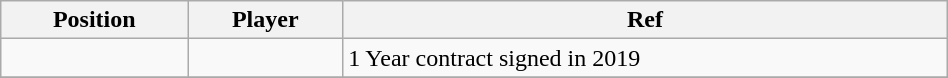<table class="wikitable sortable" style="width:50%; text-align:center; font-size:100%; text-align:left;">
<tr>
<th><strong>Position</strong></th>
<th><strong>Player</strong></th>
<th><strong>Ref</strong></th>
</tr>
<tr>
<td></td>
<td></td>
<td>1 Year contract signed in 2019 </td>
</tr>
<tr>
</tr>
</table>
